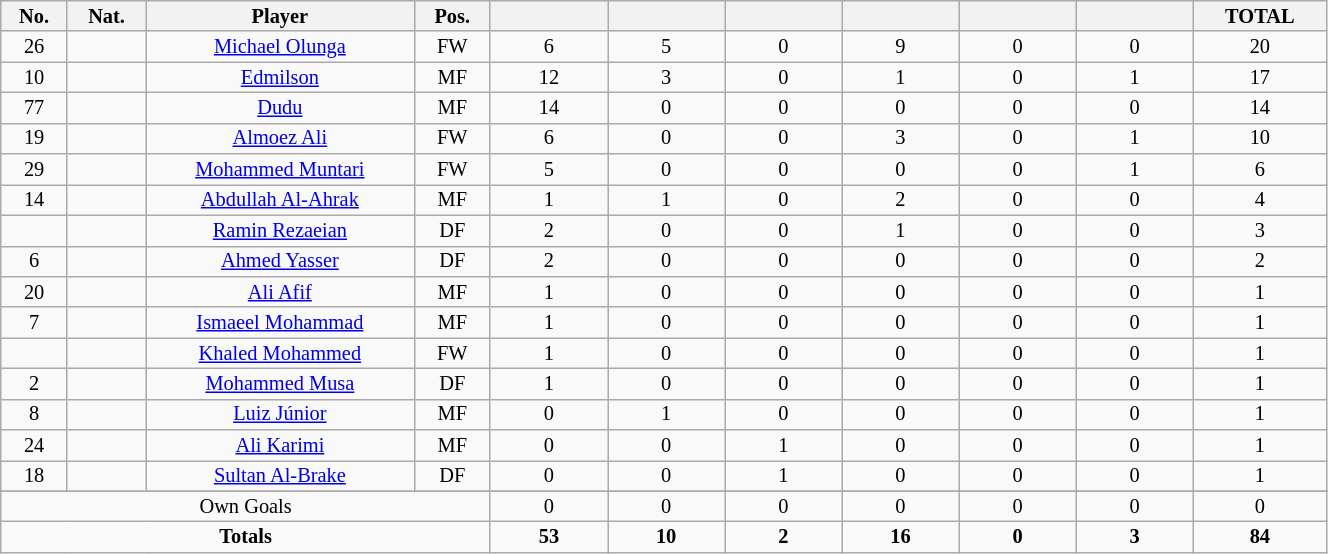<table class="wikitable sortable alternance"  style="font-size:85%; text-align:center; line-height:14px; width:70%;">
<tr>
<th width=10>No.</th>
<th width=10>Nat.</th>
<th width=100>Player</th>
<th width=10>Pos.</th>
<th width=40></th>
<th width=40></th>
<th width=40></th>
<th width=40></th>
<th width=40></th>
<th width=40></th>
<th width=40>TOTAL</th>
</tr>
<tr>
<td>26</td>
<td></td>
<td><a href='#'>Michael Olunga</a></td>
<td>FW</td>
<td>6</td>
<td>5</td>
<td>0</td>
<td>9</td>
<td>0</td>
<td>0</td>
<td>20</td>
</tr>
<tr>
<td>10</td>
<td></td>
<td><a href='#'>Edmilson</a></td>
<td>MF</td>
<td>12</td>
<td>3</td>
<td>0</td>
<td>1</td>
<td>0</td>
<td>1</td>
<td>17</td>
</tr>
<tr>
<td>77</td>
<td></td>
<td><a href='#'>Dudu</a></td>
<td>MF</td>
<td>14</td>
<td>0</td>
<td>0</td>
<td>0</td>
<td>0</td>
<td>0</td>
<td>14</td>
</tr>
<tr>
<td>19</td>
<td></td>
<td><a href='#'>Almoez Ali</a></td>
<td>FW</td>
<td>6</td>
<td>0</td>
<td>0</td>
<td>3</td>
<td>0</td>
<td>1</td>
<td>10</td>
</tr>
<tr>
<td>29</td>
<td></td>
<td><a href='#'>Mohammed Muntari</a></td>
<td>FW</td>
<td>5</td>
<td>0</td>
<td>0</td>
<td>0</td>
<td>0</td>
<td>1</td>
<td>6</td>
</tr>
<tr>
<td>14</td>
<td></td>
<td><a href='#'>Abdullah Al-Ahrak</a></td>
<td>MF</td>
<td>1</td>
<td>1</td>
<td>0</td>
<td>2</td>
<td>0</td>
<td>0</td>
<td>4</td>
</tr>
<tr>
<td></td>
<td></td>
<td><a href='#'>Ramin Rezaeian</a></td>
<td>DF</td>
<td>2</td>
<td>0</td>
<td>0</td>
<td>1</td>
<td>0</td>
<td>0</td>
<td>3</td>
</tr>
<tr>
<td>6</td>
<td></td>
<td><a href='#'>Ahmed Yasser</a></td>
<td>DF</td>
<td>2</td>
<td>0</td>
<td>0</td>
<td>0</td>
<td>0</td>
<td>0</td>
<td>2</td>
</tr>
<tr>
<td>20</td>
<td></td>
<td><a href='#'>Ali Afif</a></td>
<td>MF</td>
<td>1</td>
<td>0</td>
<td>0</td>
<td>0</td>
<td>0</td>
<td>0</td>
<td>1</td>
</tr>
<tr>
<td>7</td>
<td></td>
<td><a href='#'>Ismaeel Mohammad</a></td>
<td>MF</td>
<td>1</td>
<td>0</td>
<td>0</td>
<td>0</td>
<td>0</td>
<td>0</td>
<td>1</td>
</tr>
<tr>
<td></td>
<td></td>
<td><a href='#'>Khaled Mohammed</a></td>
<td>FW</td>
<td>1</td>
<td>0</td>
<td>0</td>
<td>0</td>
<td>0</td>
<td>0</td>
<td>1</td>
</tr>
<tr>
<td>2</td>
<td></td>
<td><a href='#'>Mohammed Musa</a></td>
<td>DF</td>
<td>1</td>
<td>0</td>
<td>0</td>
<td>0</td>
<td>0</td>
<td>0</td>
<td>1</td>
</tr>
<tr>
<td>8</td>
<td></td>
<td><a href='#'>Luiz Júnior</a></td>
<td>MF</td>
<td>0</td>
<td>1</td>
<td>0</td>
<td>0</td>
<td>0</td>
<td>0</td>
<td>1</td>
</tr>
<tr>
<td>24</td>
<td></td>
<td><a href='#'>Ali Karimi</a></td>
<td>MF</td>
<td>0</td>
<td>0</td>
<td>1</td>
<td>0</td>
<td>0</td>
<td>0</td>
<td>1</td>
</tr>
<tr>
<td>18</td>
<td></td>
<td><a href='#'>Sultan Al-Brake</a></td>
<td>DF</td>
<td>0</td>
<td>0</td>
<td>1</td>
<td>0</td>
<td>0</td>
<td>0</td>
<td>1</td>
</tr>
<tr>
</tr>
<tr class="sortbottom">
<td colspan="4">Own Goals</td>
<td>0</td>
<td>0</td>
<td>0</td>
<td>0</td>
<td>0</td>
<td>0</td>
<td>0</td>
</tr>
<tr class="sortbottom">
<td colspan="4"><strong>Totals</strong></td>
<td><strong>53</strong></td>
<td><strong>10</strong></td>
<td><strong>2</strong></td>
<td><strong>16</strong></td>
<td><strong>0</strong></td>
<td><strong>3</strong></td>
<td><strong>84</strong></td>
</tr>
</table>
